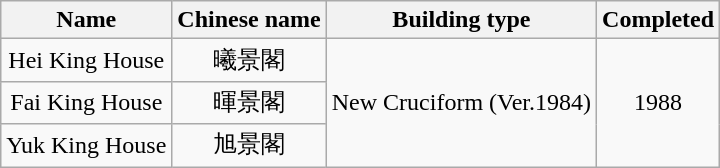<table class="wikitable" style="text-align: center">
<tr>
<th>Name</th>
<th>Chinese name</th>
<th>Building type</th>
<th>Completed</th>
</tr>
<tr>
<td>Hei King House</td>
<td>曦景閣</td>
<td rowspan="3">New Cruciform (Ver.1984)</td>
<td rowspan="3">1988</td>
</tr>
<tr>
<td>Fai King House</td>
<td>暉景閣</td>
</tr>
<tr>
<td>Yuk King House</td>
<td>旭景閣</td>
</tr>
</table>
